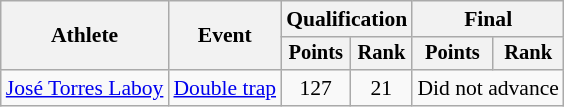<table class="wikitable" style="font-size:90%">
<tr>
<th rowspan="2">Athlete</th>
<th rowspan="2">Event</th>
<th colspan=2>Qualification</th>
<th colspan=2>Final</th>
</tr>
<tr style="font-size:95%">
<th>Points</th>
<th>Rank</th>
<th>Points</th>
<th>Rank</th>
</tr>
<tr align=center>
<td align=left><a href='#'>José Torres Laboy</a></td>
<td align=left><a href='#'>Double trap</a></td>
<td>127</td>
<td>21</td>
<td colspan=2>Did not advance</td>
</tr>
</table>
